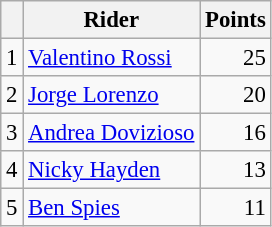<table class="wikitable" style="font-size: 95%;">
<tr>
<th></th>
<th>Rider</th>
<th>Points</th>
</tr>
<tr>
<td align=center>1</td>
<td> <a href='#'>Valentino Rossi</a></td>
<td align=right>25</td>
</tr>
<tr>
<td align=center>2</td>
<td> <a href='#'>Jorge Lorenzo</a></td>
<td align=right>20</td>
</tr>
<tr>
<td align=center>3</td>
<td> <a href='#'>Andrea Dovizioso</a></td>
<td align=right>16</td>
</tr>
<tr>
<td align=center>4</td>
<td> <a href='#'>Nicky Hayden</a></td>
<td align=right>13</td>
</tr>
<tr>
<td align=center>5</td>
<td> <a href='#'>Ben Spies</a></td>
<td align=right>11</td>
</tr>
</table>
